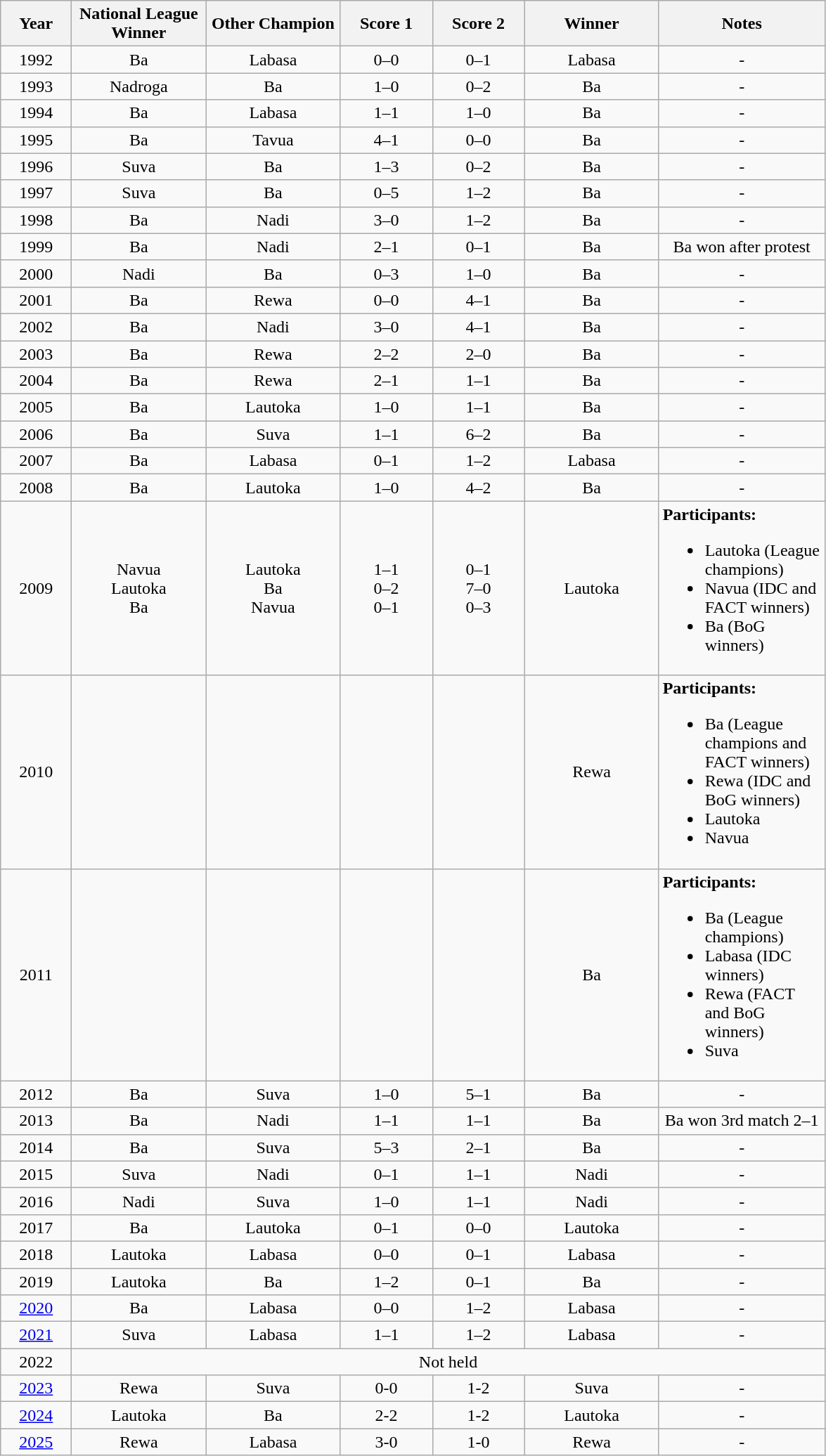<table class="wikitable" style="text-align:center">
<tr>
<th Width="60">Year</th>
<th Width="120">National League Winner</th>
<th Width="120">Other Champion</th>
<th Width="80">Score 1</th>
<th Width="80">Score 2</th>
<th Width=120">Winner</th>
<th Width="150">Notes</th>
</tr>
<tr>
<td>1992</td>
<td>Ba</td>
<td>Labasa</td>
<td>0–0</td>
<td>0–1</td>
<td>Labasa</td>
<td>-</td>
</tr>
<tr>
<td>1993</td>
<td>Nadroga</td>
<td>Ba</td>
<td>1–0</td>
<td>0–2</td>
<td>Ba</td>
<td>-</td>
</tr>
<tr>
<td>1994</td>
<td>Ba</td>
<td>Labasa</td>
<td>1–1</td>
<td>1–0</td>
<td>Ba</td>
<td>-</td>
</tr>
<tr>
<td>1995</td>
<td>Ba</td>
<td>Tavua</td>
<td>4–1</td>
<td>0–0</td>
<td>Ba</td>
<td>-</td>
</tr>
<tr>
<td>1996</td>
<td>Suva</td>
<td>Ba</td>
<td>1–3</td>
<td>0–2</td>
<td>Ba</td>
<td>-</td>
</tr>
<tr>
<td>1997</td>
<td>Suva</td>
<td>Ba</td>
<td>0–5</td>
<td>1–2</td>
<td>Ba</td>
<td>-</td>
</tr>
<tr>
<td>1998</td>
<td>Ba</td>
<td>Nadi</td>
<td>3–0</td>
<td>1–2</td>
<td>Ba</td>
<td>-</td>
</tr>
<tr>
<td>1999</td>
<td>Ba</td>
<td>Nadi</td>
<td>2–1</td>
<td>0–1</td>
<td>Ba</td>
<td>Ba won after protest</td>
</tr>
<tr>
<td>2000</td>
<td>Nadi</td>
<td>Ba</td>
<td>0–3</td>
<td>1–0</td>
<td>Ba</td>
<td>-</td>
</tr>
<tr>
<td>2001</td>
<td>Ba</td>
<td>Rewa</td>
<td>0–0</td>
<td>4–1</td>
<td>Ba</td>
<td>-</td>
</tr>
<tr>
<td>2002</td>
<td>Ba</td>
<td>Nadi</td>
<td>3–0</td>
<td>4–1</td>
<td>Ba</td>
<td>-</td>
</tr>
<tr>
<td>2003</td>
<td>Ba</td>
<td>Rewa</td>
<td>2–2</td>
<td>2–0</td>
<td>Ba</td>
<td>-</td>
</tr>
<tr>
<td>2004</td>
<td>Ba</td>
<td>Rewa</td>
<td>2–1</td>
<td>1–1</td>
<td>Ba</td>
<td>-</td>
</tr>
<tr>
<td>2005</td>
<td>Ba</td>
<td>Lautoka</td>
<td>1–0</td>
<td>1–1</td>
<td>Ba</td>
<td>-</td>
</tr>
<tr>
<td>2006</td>
<td>Ba</td>
<td>Suva</td>
<td>1–1</td>
<td>6–2</td>
<td>Ba</td>
<td>-</td>
</tr>
<tr>
<td>2007</td>
<td>Ba</td>
<td>Labasa</td>
<td>0–1</td>
<td>1–2</td>
<td>Labasa</td>
<td>-</td>
</tr>
<tr>
<td>2008</td>
<td>Ba</td>
<td>Lautoka</td>
<td>1–0</td>
<td>4–2</td>
<td>Ba</td>
<td>-</td>
</tr>
<tr>
<td>2009</td>
<td>Navua<br>Lautoka<br>Ba</td>
<td>Lautoka<br>Ba<br>Navua</td>
<td>1–1<br>0–2<br>0–1</td>
<td>0–1<br>7–0<br>0–3</td>
<td>Lautoka</td>
<td align="left"><strong>Participants:</strong><br><ul><li>Lautoka (League champions)</li><li>Navua (IDC and FACT winners)</li><li>Ba (BoG winners)</li></ul></td>
</tr>
<tr>
<td>2010</td>
<td></td>
<td></td>
<td></td>
<td></td>
<td>Rewa</td>
<td align="left"><strong>Participants:</strong><br><ul><li>Ba (League champions and FACT winners)</li><li>Rewa (IDC and BoG winners)</li><li>Lautoka</li><li>Navua</li></ul></td>
</tr>
<tr>
<td>2011</td>
<td></td>
<td></td>
<td></td>
<td></td>
<td>Ba</td>
<td align="left"><strong>Participants:</strong><br><ul><li>Ba (League champions)</li><li>Labasa (IDC winners)</li><li>Rewa (FACT and BoG winners)</li><li>Suva</li></ul></td>
</tr>
<tr>
<td>2012</td>
<td>Ba</td>
<td>Suva</td>
<td>1–0</td>
<td>5–1</td>
<td>Ba</td>
<td>-</td>
</tr>
<tr>
<td>2013</td>
<td>Ba</td>
<td>Nadi</td>
<td>1–1</td>
<td>1–1</td>
<td>Ba</td>
<td>Ba won 3rd match 2–1</td>
</tr>
<tr>
<td>2014</td>
<td>Ba</td>
<td>Suva</td>
<td>5–3</td>
<td>2–1</td>
<td>Ba</td>
<td>-</td>
</tr>
<tr>
<td>2015</td>
<td>Suva</td>
<td>Nadi</td>
<td>0–1</td>
<td>1–1</td>
<td>Nadi</td>
<td>-</td>
</tr>
<tr>
<td>2016</td>
<td>Nadi</td>
<td>Suva</td>
<td>1–0</td>
<td>1–1</td>
<td>Nadi</td>
<td>-</td>
</tr>
<tr>
<td>2017</td>
<td>Ba</td>
<td>Lautoka</td>
<td>0–1</td>
<td>0–0</td>
<td>Lautoka</td>
<td>-</td>
</tr>
<tr>
<td>2018</td>
<td>Lautoka</td>
<td>Labasa</td>
<td>0–0</td>
<td>0–1</td>
<td>Labasa</td>
<td>-</td>
</tr>
<tr>
<td>2019</td>
<td>Lautoka</td>
<td>Ba</td>
<td>1–2</td>
<td>0–1</td>
<td>Ba</td>
<td>-</td>
</tr>
<tr>
<td><a href='#'>2020</a></td>
<td>Ba</td>
<td>Labasa</td>
<td>0–0</td>
<td>1–2</td>
<td>Labasa</td>
<td>-</td>
</tr>
<tr>
<td><a href='#'>2021</a></td>
<td>Suva</td>
<td>Labasa</td>
<td>1–1</td>
<td>1–2</td>
<td>Labasa</td>
<td>-</td>
</tr>
<tr>
<td>2022</td>
<td colspan="6">Not held</td>
</tr>
<tr>
<td><a href='#'>2023</a></td>
<td>Rewa</td>
<td>Suva</td>
<td>0-0</td>
<td>1-2</td>
<td>Suva</td>
<td>-</td>
</tr>
<tr>
<td><a href='#'>2024</a></td>
<td>Lautoka</td>
<td>Ba</td>
<td>2-2</td>
<td>1-2</td>
<td>Lautoka</td>
<td>-</td>
</tr>
<tr>
<td><a href='#'>2025</a></td>
<td>Rewa</td>
<td>Labasa</td>
<td>3-0</td>
<td>1-0</td>
<td>Rewa</td>
<td>-</td>
</tr>
</table>
